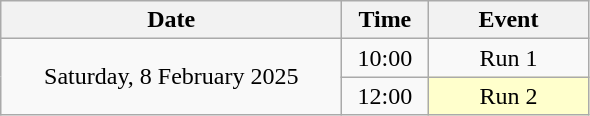<table class = "wikitable" style="text-align:center;">
<tr>
<th width=220>Date</th>
<th width=50>Time</th>
<th width=100>Event</th>
</tr>
<tr>
<td rowspan=2>Saturday, 8 February 2025</td>
<td>10:00</td>
<td>Run 1</td>
</tr>
<tr>
<td>12:00</td>
<td bgcolor=ffffcc>Run 2</td>
</tr>
</table>
